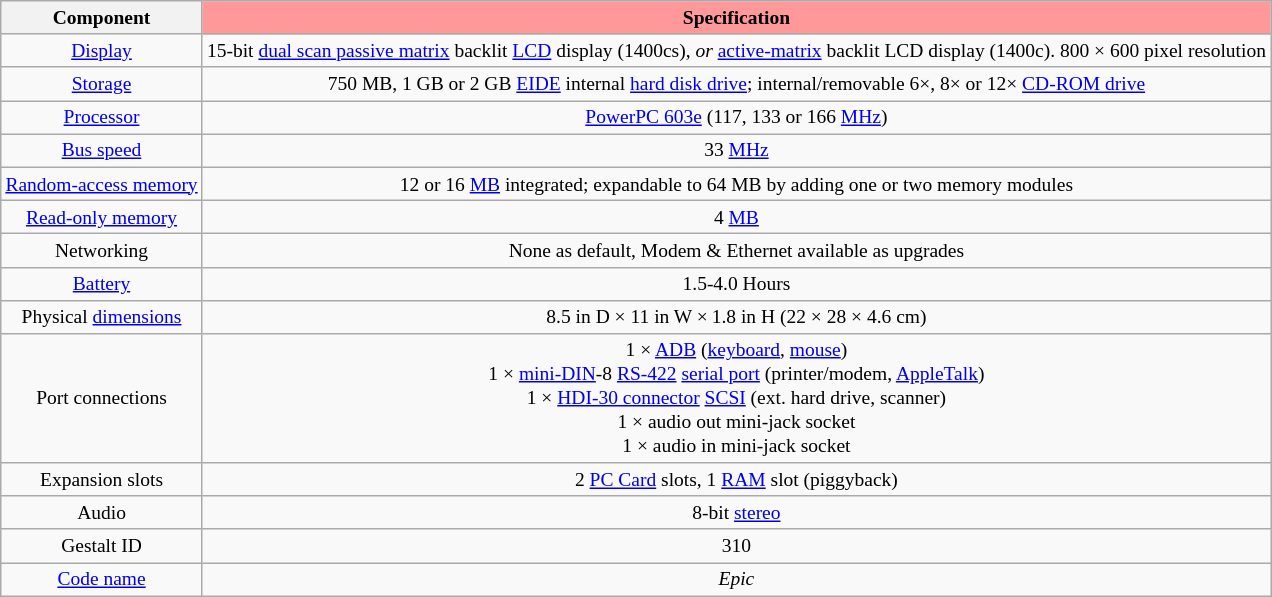<table class="wikitable mw-collapsible" style="font-size:small; text-align:center">
<tr>
<th>Component</th>
<th style="background:#FF9999">Specification</th>
</tr>
<tr>
<td><a href='#'>Display</a></td>
<td> 15-bit <a href='#'>dual scan passive matrix</a> backlit <a href='#'>LCD</a> display (1400cs), <em>or</em> <a href='#'>active-matrix</a> backlit LCD display (1400c). 800 × 600 pixel resolution</td>
</tr>
<tr>
<td><a href='#'>Storage</a></td>
<td>750 MB, 1 GB or 2 GB <a href='#'>EIDE</a> internal <a href='#'>hard disk drive</a>; internal/removable 6×, 8× or 12× <a href='#'>CD-ROM drive</a></td>
</tr>
<tr>
<td><a href='#'>Processor</a></td>
<td><a href='#'>PowerPC 603e</a> (117, 133 or 166 <a href='#'>MHz</a>)</td>
</tr>
<tr>
<td><a href='#'>Bus speed</a></td>
<td>33 <a href='#'>MHz</a></td>
</tr>
<tr>
<td><a href='#'>Random-access memory</a></td>
<td>12 or 16 <a href='#'>MB</a> integrated; expandable to 64 MB by adding one or two memory modules</td>
</tr>
<tr>
<td><a href='#'>Read-only memory</a></td>
<td>4 <a href='#'>MB</a></td>
</tr>
<tr>
<td>Networking</td>
<td>None as default, Modem & Ethernet available as upgrades</td>
</tr>
<tr>
<td><a href='#'>Battery</a></td>
<td>1.5-4.0 Hours</td>
</tr>
<tr>
<td>Physical <a href='#'>dimensions</a></td>
<td>8.5 in D × 11 in W × 1.8 in H (22 × 28 × 4.6 cm)<br> </td>
</tr>
<tr>
<td>Port connections</td>
<td>1 × <a href='#'>ADB</a> (<a href='#'>keyboard</a>, <a href='#'>mouse</a>)<br>1 × <a href='#'>mini-DIN</a>-8 <a href='#'>RS-422</a> <a href='#'>serial port</a> (printer/modem, <a href='#'>AppleTalk</a>)<br>1 × <a href='#'>HDI-30 connector</a> <a href='#'>SCSI</a> (ext. hard drive, scanner)<br>1 × audio out mini-jack socket<br>1 × audio in mini-jack socket</td>
</tr>
<tr>
<td>Expansion slots</td>
<td>2 <a href='#'>PC Card</a> slots, 1 <a href='#'>RAM</a> slot (piggyback)</td>
</tr>
<tr>
<td>Audio</td>
<td>8-bit <a href='#'>stereo</a></td>
</tr>
<tr>
<td>Gestalt ID</td>
<td>310</td>
</tr>
<tr>
<td><a href='#'>Code name</a></td>
<td><em>Epic</em></td>
</tr>
</table>
